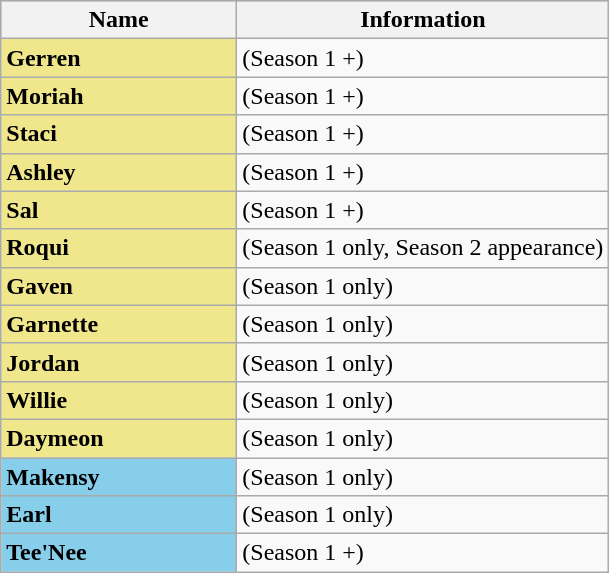<table class="wikitable">
<tr style="background:silver">
<th>Name</th>
<th>Information</th>
</tr>
<tr>
<td bgcolor="khaki" width="150" valign="top"><strong>Gerren</strong></td>
<td>(Season 1 +)</td>
</tr>
<tr>
<td bgcolor="khaki" width="150" valign="top"><strong>Moriah</strong></td>
<td>(Season 1 +)</td>
</tr>
<tr>
<td bgcolor="khaki" width="150" valign="top"><strong>Staci</strong></td>
<td>(Season 1 +)</td>
</tr>
<tr>
<td bgcolor="khaki" width="150" valign="top"><strong>Ashley</strong></td>
<td>(Season 1 +)</td>
</tr>
<tr>
<td bgcolor="khaki" width="150" valign="top"><strong>Sal</strong></td>
<td>(Season 1 +)</td>
</tr>
<tr>
<td bgcolor="khaki" width="150" valign="top"><strong>Roqui</strong></td>
<td>(Season 1 only, Season 2 appearance)</td>
</tr>
<tr>
<td bgcolor="khaki" width="150" valign="top"><strong>Gaven</strong></td>
<td>(Season 1 only)</td>
</tr>
<tr>
<td bgcolor="khaki" width="150" valign="top"><strong>Garnette</strong></td>
<td>(Season 1 only)</td>
</tr>
<tr>
<td bgcolor="khaki" width="150" valign="top"><strong>Jordan</strong></td>
<td>(Season 1 only)</td>
</tr>
<tr>
<td bgcolor="khaki" width="150" valign="top"><strong>Willie</strong></td>
<td>(Season 1 only)</td>
</tr>
<tr>
<td bgcolor="khaki" width="150" valign="top"><strong>Daymeon</strong></td>
<td>(Season 1 only)</td>
</tr>
<tr>
<td bgcolor="skyblue" width="150" valign="top"><strong>Makensy</strong></td>
<td>(Season 1 only)</td>
</tr>
<tr>
<td bgcolor="skyblue" width="150" valign="top"><strong>Earl</strong></td>
<td>(Season 1 only)</td>
</tr>
<tr>
<td bgcolor="skyblue" width="150" valign="top"><strong>Tee'Nee</strong></td>
<td>(Season 1 +)</td>
</tr>
</table>
